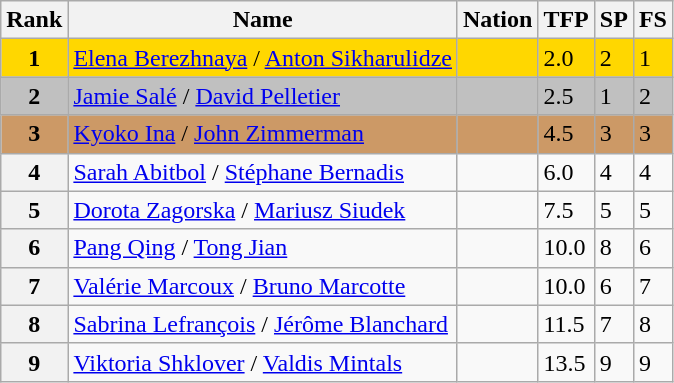<table class="wikitable">
<tr>
<th>Rank</th>
<th>Name</th>
<th>Nation</th>
<th>TFP</th>
<th>SP</th>
<th>FS</th>
</tr>
<tr bgcolor="gold">
<td align="center"><strong>1</strong></td>
<td><a href='#'>Elena Berezhnaya</a> / <a href='#'>Anton Sikharulidze</a></td>
<td></td>
<td>2.0</td>
<td>2</td>
<td>1</td>
</tr>
<tr bgcolor="silver">
<td align="center"><strong>2</strong></td>
<td><a href='#'>Jamie Salé</a> / <a href='#'>David Pelletier</a></td>
<td></td>
<td>2.5</td>
<td>1</td>
<td>2</td>
</tr>
<tr bgcolor="cc9966">
<td align="center"><strong>3</strong></td>
<td><a href='#'>Kyoko Ina</a> / <a href='#'>John Zimmerman</a></td>
<td></td>
<td>4.5</td>
<td>3</td>
<td>3</td>
</tr>
<tr>
<th>4</th>
<td><a href='#'>Sarah Abitbol</a> / <a href='#'>Stéphane Bernadis</a></td>
<td></td>
<td>6.0</td>
<td>4</td>
<td>4</td>
</tr>
<tr>
<th>5</th>
<td><a href='#'>Dorota Zagorska</a> / <a href='#'>Mariusz Siudek</a></td>
<td></td>
<td>7.5</td>
<td>5</td>
<td>5</td>
</tr>
<tr>
<th>6</th>
<td><a href='#'>Pang Qing</a> / <a href='#'>Tong Jian</a></td>
<td></td>
<td>10.0</td>
<td>8</td>
<td>6</td>
</tr>
<tr>
<th>7</th>
<td><a href='#'>Valérie Marcoux</a> / <a href='#'>Bruno Marcotte</a></td>
<td></td>
<td>10.0</td>
<td>6</td>
<td>7</td>
</tr>
<tr>
<th>8</th>
<td><a href='#'>Sabrina Lefrançois</a> / <a href='#'>Jérôme Blanchard</a></td>
<td></td>
<td>11.5</td>
<td>7</td>
<td>8</td>
</tr>
<tr>
<th>9</th>
<td><a href='#'>Viktoria Shklover</a> / <a href='#'>Valdis Mintals</a></td>
<td></td>
<td>13.5</td>
<td>9</td>
<td>9</td>
</tr>
</table>
